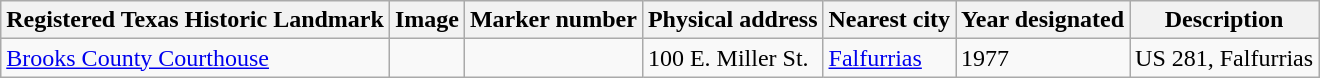<table class="wikitable sortable">
<tr>
<th>Registered Texas Historic Landmark</th>
<th>Image</th>
<th>Marker number</th>
<th>Physical address</th>
<th>Nearest city</th>
<th>Year designated</th>
<th>Description</th>
</tr>
<tr>
<td><a href='#'>Brooks County Courthouse</a></td>
<td></td>
<td></td>
<td>100 E. Miller St.<br></td>
<td><a href='#'>Falfurrias</a></td>
<td>1977</td>
<td>US 281, Falfurrias</td>
</tr>
</table>
